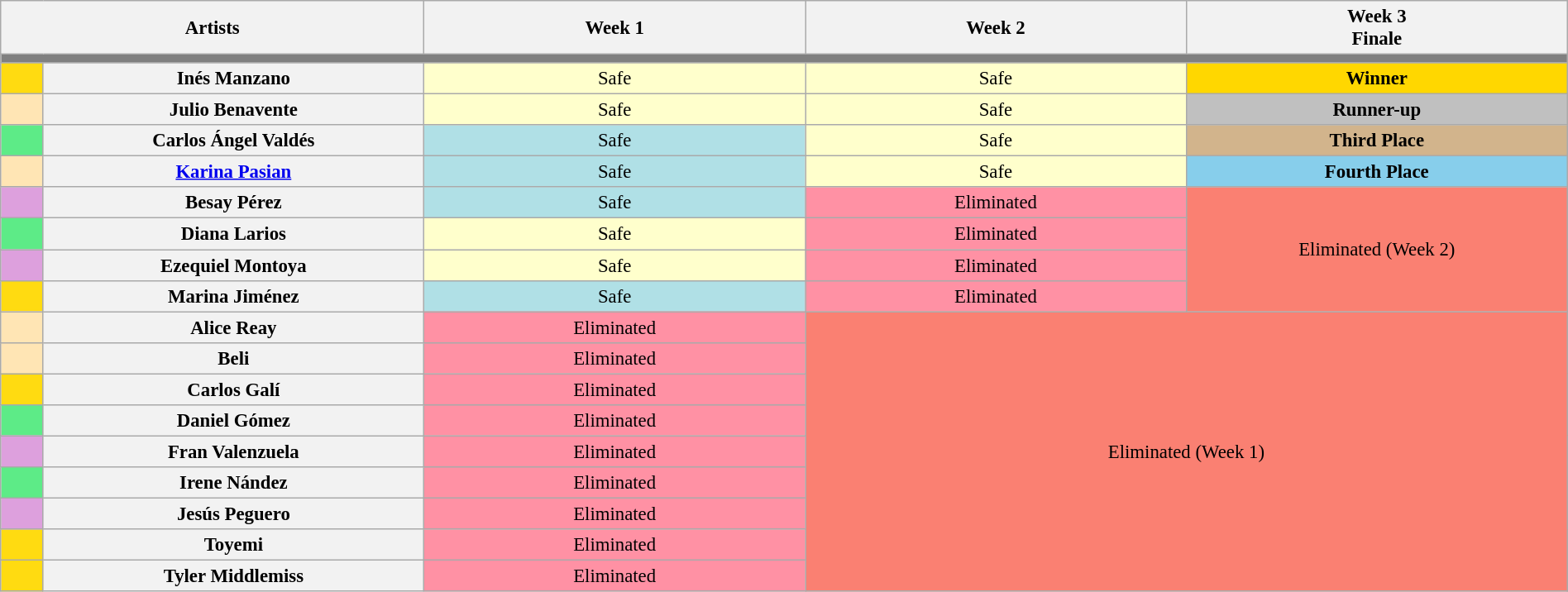<table class="wikitable" style="text-align:center; font-size:95%; width:100%">
<tr>
<th colspan="2" style="width:20%">Artists</th>
<th style="width:18%">Week 1</th>
<th style="width:18%">Week 2</th>
<th style="width:18%">Week 3<br>Finale</th>
</tr>
<tr>
<th colspan="6" style="background:gray"></th>
</tr>
<tr>
<th style="background:#ffdb11; width:02%"></th>
<th>Inés Manzano</th>
<td style="background:#FFFFCC">Safe</td>
<td style="background:#FFFFCC">Safe</td>
<td style="background:gold"><strong>Winner</strong></td>
</tr>
<tr>
<th style="background:#ffe5b4"></th>
<th>Julio Benavente</th>
<td style="background:#FFFFCC">Safe</td>
<td style="background:#FFFFCC">Safe</td>
<td style="background:silver"><strong>Runner-up</strong></td>
</tr>
<tr>
<th style="background:#5deb87"></th>
<th>Carlos Ángel Valdés</th>
<td style="background:#b0e0e6">Safe</td>
<td style="background:#FFFFCC">Safe</td>
<td style="background:tan"><strong>Third Place</strong></td>
</tr>
<tr>
<th style="background:#ffe5b4"></th>
<th><a href='#'>Karina Pasian</a></th>
<td style="background:#b0e0e6">Safe</td>
<td style="background:#FFFFCC">Safe</td>
<td style="background:skyblue"><strong>Fourth Place</strong></td>
</tr>
<tr>
<th style="background:#dda0dd"></th>
<th>Besay Pérez</th>
<td style="background:#b0e0e6">Safe</td>
<td style="background:#FF91A4">Eliminated</td>
<td style="background: salmon" colspan="2" rowspan="4">Eliminated (Week 2)</td>
</tr>
<tr>
<th style="background:#5deb87"></th>
<th>Diana Larios</th>
<td style="background:#FFFFCC">Safe</td>
<td style="background:#FF91A4">Eliminated</td>
</tr>
<tr>
<th style="background:#dda0dd"></th>
<th>Ezequiel Montoya</th>
<td style="background:#FFFFCC">Safe</td>
<td style="background:#FF91A4">Eliminated</td>
</tr>
<tr>
<th style="background:#ffdb11"></th>
<th>Marina Jiménez</th>
<td style="background:#b0e0e6">Safe</td>
<td style="background:#FF91A4">Eliminated</td>
</tr>
<tr>
<th style="background:#ffe5b4"></th>
<th>Alice Reay</th>
<td style="background:#FF91A4">Eliminated</td>
<td style="background: salmon" colspan="2" rowspan="9">Eliminated (Week 1)</td>
</tr>
<tr>
<th style="background:#ffe5b4"></th>
<th>Beli</th>
<td style="background:#FF91A4">Eliminated</td>
</tr>
<tr>
<th style="background:#ffdb11"></th>
<th>Carlos Galí</th>
<td style="background:#FF91A4">Eliminated</td>
</tr>
<tr>
<th style="background:#5deb87"></th>
<th>Daniel Gómez</th>
<td style="background:#FF91A4">Eliminated</td>
</tr>
<tr>
<th style="background:#dda0dd"></th>
<th>Fran Valenzuela</th>
<td style="background:#FF91A4">Eliminated</td>
</tr>
<tr>
<th style="background:#5deb87"></th>
<th>Irene Nández</th>
<td style="background:#FF91A4">Eliminated</td>
</tr>
<tr>
<th style="background:#dda0dd"></th>
<th>Jesús Peguero</th>
<td style="background:#FF91A4">Eliminated</td>
</tr>
<tr>
<th style="background:#ffdb11"></th>
<th>Toyemi</th>
<td style="background:#FF91A4">Eliminated</td>
</tr>
<tr>
<th style="background:#ffdb11"></th>
<th>Tyler Middlemiss</th>
<td style="background:#FF91A4">Eliminated</td>
</tr>
</table>
